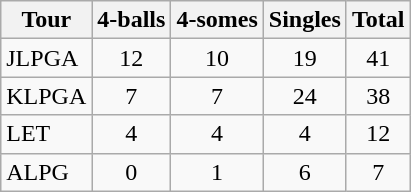<table class="wikitable sortable" style="text-align:center">
<tr>
<th>Tour</th>
<th>4-balls</th>
<th>4-somes</th>
<th>Singles</th>
<th>Total</th>
</tr>
<tr>
<td align=left>JLPGA</td>
<td>12</td>
<td>10</td>
<td>19</td>
<td>41</td>
</tr>
<tr>
<td align=left>KLPGA</td>
<td>7</td>
<td>7</td>
<td>24</td>
<td>38</td>
</tr>
<tr>
<td align=left>LET</td>
<td>4</td>
<td>4</td>
<td>4</td>
<td>12</td>
</tr>
<tr>
<td align=left>ALPG</td>
<td>0</td>
<td>1</td>
<td>6</td>
<td>7</td>
</tr>
</table>
